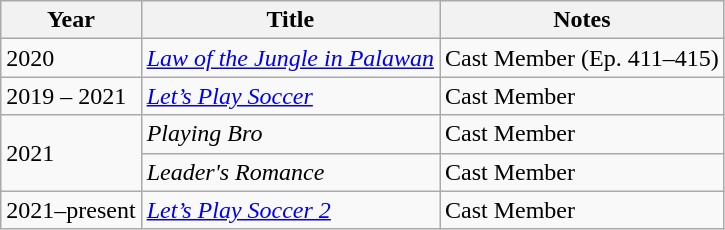<table class="wikitable">
<tr>
<th>Year</th>
<th>Title</th>
<th>Notes</th>
</tr>
<tr>
<td>2020</td>
<td><em><a href='#'>Law of the Jungle in Palawan</a></em></td>
<td>Cast Member (Ep. 411–415)</td>
</tr>
<tr>
<td>2019 – 2021</td>
<td><a href='#'><em>Let’s Play Soccer</em></a></td>
<td>Cast Member</td>
</tr>
<tr>
<td rowspan=2>2021</td>
<td><em>Playing Bro</em></td>
<td>Cast Member</td>
</tr>
<tr>
<td><em>Leader's Romance</em></td>
<td>Cast Member</td>
</tr>
<tr>
<td>2021–present</td>
<td><a href='#'><em>Let’s Play Soccer 2</em></a></td>
<td>Cast Member</td>
</tr>
</table>
